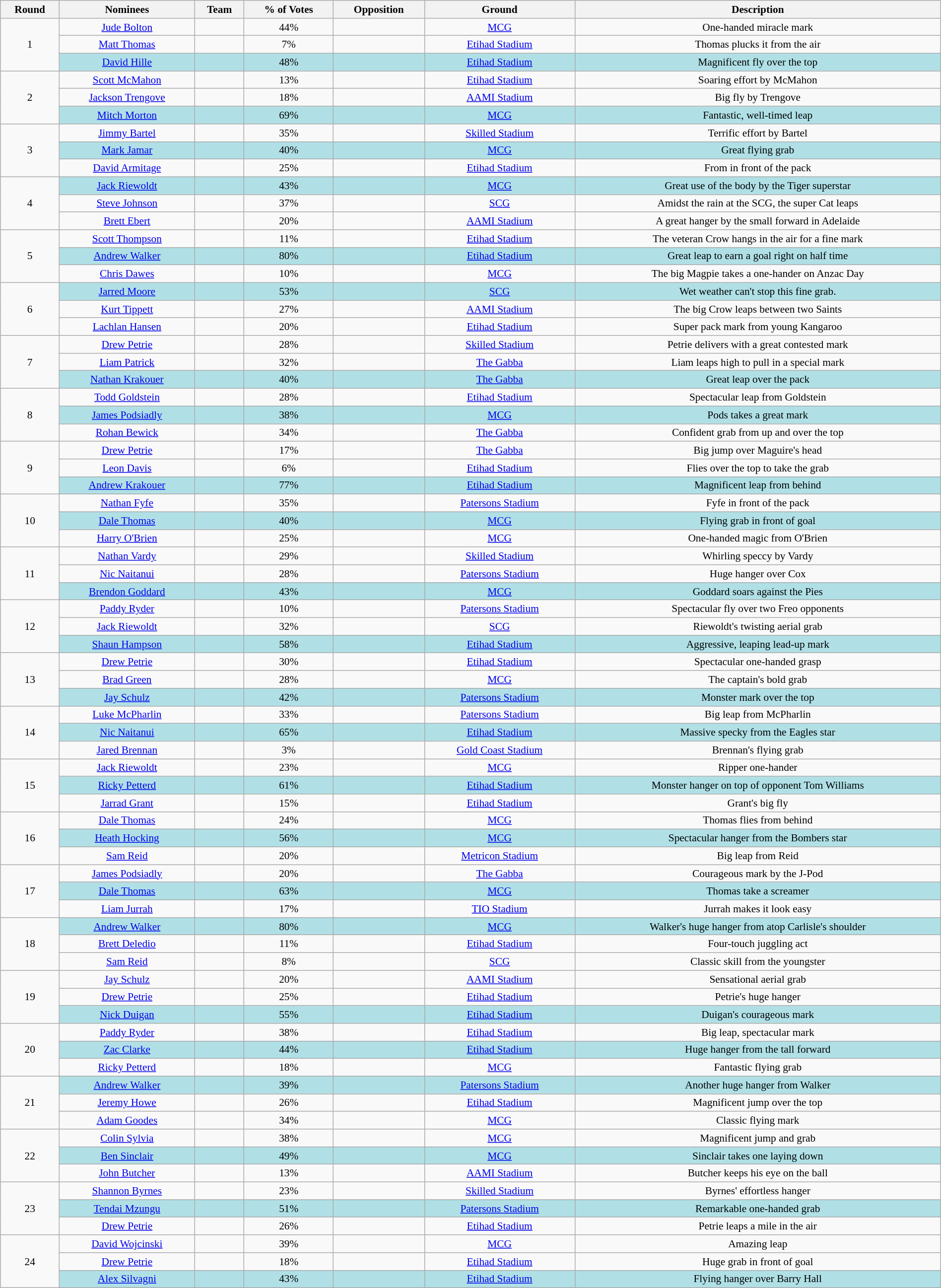<table class="wikitable" style="font-size:89%; text-align:center; width:100%;">
<tr>
<th>Round</th>
<th>Nominees</th>
<th>Team</th>
<th>% of Votes</th>
<th>Opposition</th>
<th>Ground</th>
<th>Description</th>
</tr>
<tr>
<td rowspan=3>1</td>
<td><a href='#'>Jude Bolton</a></td>
<td></td>
<td>44%</td>
<td></td>
<td><a href='#'>MCG</a></td>
<td>One-handed miracle mark</td>
</tr>
<tr>
<td><a href='#'>Matt Thomas</a></td>
<td></td>
<td>7%</td>
<td></td>
<td><a href='#'>Etihad Stadium</a></td>
<td>Thomas plucks it from the air</td>
</tr>
<tr style="background:#b0e0e6;">
<td><a href='#'>David Hille</a></td>
<td></td>
<td>48%</td>
<td></td>
<td><a href='#'>Etihad Stadium</a></td>
<td>Magnificent fly over the top</td>
</tr>
<tr>
<td rowspan=3>2</td>
<td><a href='#'>Scott McMahon</a></td>
<td></td>
<td>13%</td>
<td></td>
<td><a href='#'>Etihad Stadium</a></td>
<td>Soaring effort by McMahon</td>
</tr>
<tr>
<td><a href='#'>Jackson Trengove</a></td>
<td></td>
<td>18%</td>
<td></td>
<td><a href='#'>AAMI Stadium</a></td>
<td>Big fly by Trengove</td>
</tr>
<tr style="background:#b0e0e6;">
<td><a href='#'>Mitch Morton</a></td>
<td></td>
<td>69%</td>
<td></td>
<td><a href='#'>MCG</a></td>
<td>Fantastic, well-timed leap</td>
</tr>
<tr>
<td rowspan=3>3</td>
<td><a href='#'>Jimmy Bartel</a></td>
<td></td>
<td>35%</td>
<td></td>
<td><a href='#'>Skilled Stadium</a></td>
<td>Terrific effort by Bartel</td>
</tr>
<tr style="background:#b0e0e6;">
<td><a href='#'>Mark Jamar</a></td>
<td></td>
<td>40%</td>
<td></td>
<td><a href='#'>MCG</a></td>
<td>Great flying grab</td>
</tr>
<tr>
<td><a href='#'>David Armitage</a></td>
<td></td>
<td>25%</td>
<td></td>
<td><a href='#'>Etihad Stadium</a></td>
<td>From in front of the pack</td>
</tr>
<tr>
<td rowspan=3>4</td>
<td style="background:#b0e0e6;"><a href='#'>Jack Riewoldt</a></td>
<td style="background:#b0e0e6;"></td>
<td style="background:#b0e0e6;">43%</td>
<td style="background:#b0e0e6;"></td>
<td style="background:#b0e0e6;"><a href='#'>MCG</a></td>
<td style="background:#b0e0e6;">Great use of the body by the Tiger superstar</td>
</tr>
<tr>
<td><a href='#'>Steve Johnson</a></td>
<td></td>
<td>37%</td>
<td></td>
<td><a href='#'>SCG</a></td>
<td>Amidst the rain at the SCG, the super Cat leaps</td>
</tr>
<tr>
<td><a href='#'>Brett Ebert</a></td>
<td></td>
<td>20%</td>
<td></td>
<td><a href='#'>AAMI Stadium</a></td>
<td>A great hanger by the small forward in Adelaide</td>
</tr>
<tr>
<td rowspan=3>5</td>
<td><a href='#'>Scott Thompson</a></td>
<td></td>
<td>11%</td>
<td></td>
<td><a href='#'>Etihad Stadium</a></td>
<td>The veteran Crow hangs in the air for a fine mark</td>
</tr>
<tr>
<td style="background:#b0e0e6;"><a href='#'>Andrew Walker</a></td>
<td style="background:#b0e0e6;"></td>
<td style="background:#b0e0e6;">80%</td>
<td style="background:#b0e0e6;"></td>
<td style="background:#b0e0e6;"><a href='#'>Etihad Stadium</a></td>
<td style="background:#b0e0e6;">Great leap to earn a goal right on half time</td>
</tr>
<tr>
<td><a href='#'>Chris Dawes</a></td>
<td></td>
<td>10%</td>
<td></td>
<td><a href='#'>MCG</a></td>
<td>The big Magpie takes a one-hander on Anzac Day</td>
</tr>
<tr>
<td rowspan=3>6</td>
<td style="background:#b0e0e6;"><a href='#'>Jarred Moore</a></td>
<td style="background:#b0e0e6;"></td>
<td style="background:#b0e0e6;">53%</td>
<td style="background:#b0e0e6;"></td>
<td style="background:#b0e0e6;"><a href='#'>SCG</a></td>
<td style="background:#b0e0e6;">Wet weather can't stop this fine grab.</td>
</tr>
<tr>
<td><a href='#'>Kurt Tippett</a></td>
<td></td>
<td>27%</td>
<td></td>
<td><a href='#'>AAMI Stadium</a></td>
<td>The big Crow leaps between two Saints</td>
</tr>
<tr>
<td><a href='#'>Lachlan Hansen</a></td>
<td></td>
<td>20%</td>
<td></td>
<td><a href='#'>Etihad Stadium</a></td>
<td>Super pack mark from young Kangaroo</td>
</tr>
<tr>
<td rowspan=3>7</td>
<td><a href='#'>Drew Petrie</a></td>
<td></td>
<td>28%</td>
<td></td>
<td><a href='#'>Skilled Stadium</a></td>
<td>Petrie delivers with a great contested mark</td>
</tr>
<tr>
<td><a href='#'>Liam Patrick</a></td>
<td></td>
<td>32%</td>
<td></td>
<td><a href='#'>The Gabba</a></td>
<td>Liam leaps high to pull in a special mark</td>
</tr>
<tr style="background:#b0e0e6;">
<td><a href='#'>Nathan Krakouer</a></td>
<td></td>
<td>40%</td>
<td></td>
<td><a href='#'>The Gabba</a></td>
<td>Great leap over the pack</td>
</tr>
<tr>
<td rowspan=3>8</td>
<td><a href='#'>Todd Goldstein</a></td>
<td></td>
<td>28%</td>
<td></td>
<td><a href='#'>Etihad Stadium</a></td>
<td>Spectacular leap from Goldstein</td>
</tr>
<tr style="background:#b0e0e6;">
<td><a href='#'>James Podsiadly</a></td>
<td></td>
<td>38%</td>
<td></td>
<td><a href='#'>MCG</a></td>
<td>Pods takes a great mark</td>
</tr>
<tr>
<td><a href='#'>Rohan Bewick</a></td>
<td></td>
<td>34%</td>
<td></td>
<td><a href='#'>The Gabba</a></td>
<td>Confident grab from up and over the top</td>
</tr>
<tr>
<td rowspan=3>9</td>
<td><a href='#'>Drew Petrie</a></td>
<td></td>
<td>17%</td>
<td></td>
<td><a href='#'>The Gabba</a></td>
<td>Big jump over Maguire's head</td>
</tr>
<tr>
<td><a href='#'>Leon Davis</a></td>
<td></td>
<td>6%</td>
<td></td>
<td><a href='#'>Etihad Stadium</a></td>
<td>Flies over the top to take the grab</td>
</tr>
<tr style="background:#b0e0e6;">
<td><a href='#'>Andrew Krakouer</a></td>
<td></td>
<td>77%</td>
<td></td>
<td><a href='#'>Etihad Stadium</a></td>
<td>Magnificent leap from behind</td>
</tr>
<tr>
<td rowspan=3>10</td>
<td><a href='#'>Nathan Fyfe</a></td>
<td></td>
<td>35%</td>
<td></td>
<td><a href='#'>Patersons Stadium</a></td>
<td>Fyfe in front of the pack</td>
</tr>
<tr>
<td style="background:#b0e0e6;"><a href='#'>Dale Thomas</a></td>
<td style="background:#b0e0e6;"></td>
<td style="background:#b0e0e6;">40%</td>
<td style="background:#b0e0e6;"></td>
<td style="background:#b0e0e6;"><a href='#'>MCG</a></td>
<td style="background:#b0e0e6;">Flying grab in front of goal</td>
</tr>
<tr>
<td><a href='#'>Harry O'Brien</a></td>
<td></td>
<td>25%</td>
<td></td>
<td><a href='#'>MCG</a></td>
<td>One-handed magic from O'Brien</td>
</tr>
<tr>
<td rowspan=3>11</td>
<td><a href='#'>Nathan Vardy</a></td>
<td></td>
<td>29%</td>
<td></td>
<td><a href='#'>Skilled Stadium</a></td>
<td>Whirling speccy by Vardy</td>
</tr>
<tr>
<td><a href='#'>Nic Naitanui</a></td>
<td></td>
<td>28%</td>
<td></td>
<td><a href='#'>Patersons Stadium</a></td>
<td>Huge hanger over Cox</td>
</tr>
<tr style="background:#b0e0e6;">
<td><a href='#'>Brendon Goddard</a></td>
<td></td>
<td>43%</td>
<td></td>
<td><a href='#'>MCG</a></td>
<td>Goddard soars against the Pies</td>
</tr>
<tr>
<td rowspan=3>12</td>
<td><a href='#'>Paddy Ryder</a></td>
<td></td>
<td>10%</td>
<td></td>
<td><a href='#'>Patersons Stadium</a></td>
<td>Spectacular fly over two Freo opponents</td>
</tr>
<tr>
<td><a href='#'>Jack Riewoldt</a></td>
<td></td>
<td>32%</td>
<td></td>
<td><a href='#'>SCG</a></td>
<td>Riewoldt's twisting aerial grab</td>
</tr>
<tr style="background:#b0e0e6;">
<td><a href='#'>Shaun Hampson</a></td>
<td></td>
<td>58%</td>
<td></td>
<td><a href='#'>Etihad Stadium</a></td>
<td>Aggressive, leaping lead-up mark</td>
</tr>
<tr>
<td rowspan=3>13</td>
<td><a href='#'>Drew Petrie</a></td>
<td></td>
<td>30%</td>
<td></td>
<td><a href='#'>Etihad Stadium</a></td>
<td>Spectacular one-handed grasp</td>
</tr>
<tr>
<td><a href='#'>Brad Green</a></td>
<td></td>
<td>28%</td>
<td></td>
<td><a href='#'>MCG</a></td>
<td>The captain's bold grab</td>
</tr>
<tr style="background:#b0e0e6;">
<td><a href='#'>Jay Schulz</a></td>
<td></td>
<td>42%</td>
<td></td>
<td><a href='#'>Patersons Stadium</a></td>
<td>Monster mark over the top</td>
</tr>
<tr>
<td rowspan=3>14</td>
<td><a href='#'>Luke McPharlin</a></td>
<td></td>
<td>33%</td>
<td></td>
<td><a href='#'>Patersons Stadium</a></td>
<td>Big leap from McPharlin</td>
</tr>
<tr style="background:#b0e0e6;">
<td><a href='#'>Nic Naitanui</a></td>
<td></td>
<td>65%</td>
<td></td>
<td><a href='#'>Etihad Stadium</a></td>
<td>Massive specky from the Eagles star</td>
</tr>
<tr>
<td><a href='#'>Jared Brennan</a></td>
<td></td>
<td>3%</td>
<td></td>
<td><a href='#'>Gold Coast Stadium</a></td>
<td>Brennan's flying grab</td>
</tr>
<tr>
<td rowspan=3>15</td>
<td><a href='#'>Jack Riewoldt</a></td>
<td></td>
<td>23%</td>
<td></td>
<td><a href='#'>MCG</a></td>
<td>Ripper one-hander</td>
</tr>
<tr style="background:#b0e0e6;">
<td><a href='#'>Ricky Petterd</a></td>
<td></td>
<td>61%</td>
<td></td>
<td><a href='#'>Etihad Stadium</a></td>
<td>Monster hanger on top of opponent Tom Williams</td>
</tr>
<tr>
<td><a href='#'>Jarrad Grant</a></td>
<td></td>
<td>15%</td>
<td></td>
<td><a href='#'>Etihad Stadium</a></td>
<td>Grant's big fly</td>
</tr>
<tr>
<td rowspan=3>16</td>
<td><a href='#'>Dale Thomas</a></td>
<td></td>
<td>24%</td>
<td></td>
<td><a href='#'>MCG</a></td>
<td>Thomas flies from behind</td>
</tr>
<tr style="background:#b0e0e6;">
<td><a href='#'>Heath Hocking</a></td>
<td></td>
<td>56%</td>
<td></td>
<td><a href='#'>MCG</a></td>
<td>Spectacular hanger from the Bombers star</td>
</tr>
<tr>
<td><a href='#'>Sam Reid</a></td>
<td></td>
<td>20%</td>
<td></td>
<td><a href='#'>Metricon Stadium</a></td>
<td>Big leap from Reid</td>
</tr>
<tr>
<td rowspan=3>17</td>
<td><a href='#'>James Podsiadly</a></td>
<td></td>
<td>20%</td>
<td></td>
<td><a href='#'>The Gabba</a></td>
<td>Courageous mark by the J-Pod</td>
</tr>
<tr style="background:#b0e0e6;">
<td><a href='#'>Dale Thomas</a></td>
<td></td>
<td>63%</td>
<td></td>
<td><a href='#'>MCG</a></td>
<td>Thomas take a screamer</td>
</tr>
<tr>
<td><a href='#'>Liam Jurrah</a></td>
<td></td>
<td>17%</td>
<td></td>
<td><a href='#'>TIO Stadium</a></td>
<td>Jurrah makes it look easy</td>
</tr>
<tr>
<td rowspan=3>18</td>
<td style="background:#b0e0e6;"><a href='#'>Andrew Walker</a></td>
<td style="background:#b0e0e6;"></td>
<td style="background:#b0e0e6;">80%</td>
<td style="background:#b0e0e6;"></td>
<td style="background:#b0e0e6;"><a href='#'>MCG</a></td>
<td style="background:#b0e0e6;">Walker's huge hanger from atop Carlisle's shoulder</td>
</tr>
<tr>
<td><a href='#'>Brett Deledio</a></td>
<td></td>
<td>11%</td>
<td></td>
<td><a href='#'>Etihad Stadium</a></td>
<td>Four-touch juggling act</td>
</tr>
<tr>
<td><a href='#'>Sam Reid</a></td>
<td></td>
<td>8%</td>
<td></td>
<td><a href='#'>SCG</a></td>
<td>Classic skill from the youngster</td>
</tr>
<tr>
<td rowspan=3>19</td>
<td><a href='#'>Jay Schulz</a></td>
<td></td>
<td>20%</td>
<td></td>
<td><a href='#'>AAMI Stadium</a></td>
<td>Sensational aerial grab</td>
</tr>
<tr>
<td><a href='#'>Drew Petrie</a></td>
<td></td>
<td>25%</td>
<td></td>
<td><a href='#'>Etihad Stadium</a></td>
<td>Petrie's huge hanger</td>
</tr>
<tr style="background:#b0e0e6;">
<td><a href='#'>Nick Duigan</a></td>
<td></td>
<td>55%</td>
<td></td>
<td><a href='#'>Etihad Stadium</a></td>
<td>Duigan's courageous mark</td>
</tr>
<tr>
<td rowspan=3>20</td>
<td><a href='#'>Paddy Ryder</a></td>
<td></td>
<td>38%</td>
<td></td>
<td><a href='#'>Etihad Stadium</a></td>
<td>Big leap, spectacular mark</td>
</tr>
<tr>
<td style="background:#b0e0e6;"><a href='#'>Zac Clarke</a></td>
<td style="background:#b0e0e6;"></td>
<td style="background:#b0e0e6;">44%</td>
<td style="background:#b0e0e6;"></td>
<td style="background:#b0e0e6;"><a href='#'>Etihad Stadium</a></td>
<td style="background:#b0e0e6;">Huge hanger from the tall forward</td>
</tr>
<tr>
<td><a href='#'>Ricky Petterd</a></td>
<td></td>
<td>18%</td>
<td></td>
<td><a href='#'>MCG</a></td>
<td>Fantastic flying grab</td>
</tr>
<tr>
<td rowspan=3>21</td>
<td style="background:#b0e0e6;"><a href='#'>Andrew Walker</a></td>
<td style="background:#b0e0e6;"></td>
<td style="background:#b0e0e6;">39%</td>
<td style="background:#b0e0e6;"></td>
<td style="background:#b0e0e6;"><a href='#'>Patersons Stadium</a></td>
<td style="background:#b0e0e6;">Another huge hanger from Walker</td>
</tr>
<tr>
<td><a href='#'>Jeremy Howe</a></td>
<td></td>
<td>26%</td>
<td></td>
<td><a href='#'>Etihad Stadium</a></td>
<td>Magnificent jump over the top</td>
</tr>
<tr>
<td><a href='#'>Adam Goodes</a></td>
<td></td>
<td>34%</td>
<td></td>
<td><a href='#'>MCG</a></td>
<td>Classic flying mark</td>
</tr>
<tr>
<td rowspan=3>22</td>
<td><a href='#'>Colin Sylvia</a></td>
<td></td>
<td>38%</td>
<td></td>
<td><a href='#'>MCG</a></td>
<td>Magnificent jump and grab</td>
</tr>
<tr>
<td style="background:#b0e0e6;"><a href='#'>Ben Sinclair</a></td>
<td style="background:#b0e0e6;"></td>
<td style="background:#b0e0e6;">49%</td>
<td style="background:#b0e0e6;"></td>
<td style="background:#b0e0e6;"><a href='#'>MCG</a></td>
<td style="background:#b0e0e6;">Sinclair takes one laying down</td>
</tr>
<tr>
<td><a href='#'>John Butcher</a></td>
<td></td>
<td>13%</td>
<td></td>
<td><a href='#'>AAMI Stadium</a></td>
<td>Butcher keeps his eye on the ball</td>
</tr>
<tr>
<td rowspan=3>23</td>
<td><a href='#'>Shannon Byrnes</a></td>
<td></td>
<td>23%</td>
<td></td>
<td><a href='#'>Skilled Stadium</a></td>
<td>Byrnes' effortless hanger</td>
</tr>
<tr>
<td style="background:#b0e0e6;"><a href='#'>Tendai Mzungu</a></td>
<td style="background:#b0e0e6;"></td>
<td style="background:#b0e0e6;">51%</td>
<td style="background:#b0e0e6;"></td>
<td style="background:#b0e0e6;"><a href='#'>Patersons Stadium</a></td>
<td style="background:#b0e0e6;">Remarkable one-handed grab</td>
</tr>
<tr>
<td><a href='#'>Drew Petrie</a></td>
<td></td>
<td>26%</td>
<td></td>
<td><a href='#'>Etihad Stadium</a></td>
<td>Petrie leaps a mile in the air</td>
</tr>
<tr>
<td rowspan=3>24</td>
<td><a href='#'>David Wojcinski</a></td>
<td></td>
<td>39%</td>
<td></td>
<td><a href='#'>MCG</a></td>
<td>Amazing leap</td>
</tr>
<tr>
<td><a href='#'>Drew Petrie</a></td>
<td></td>
<td>18%</td>
<td></td>
<td><a href='#'>Etihad Stadium</a></td>
<td>Huge grab in front of goal</td>
</tr>
<tr>
<td style="background:#b0e0e6;"><a href='#'>Alex Silvagni</a></td>
<td style="background:#b0e0e6;"></td>
<td style="background:#b0e0e6;">43%</td>
<td style="background:#b0e0e6;"></td>
<td style="background:#b0e0e6;"><a href='#'>Etihad Stadium</a></td>
<td style="background:#b0e0e6;">Flying hanger over Barry Hall</td>
</tr>
</table>
